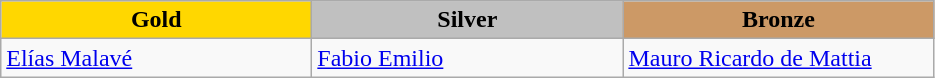<table class="wikitable" style="text-align:left">
<tr align="center">
<td width=200 bgcolor=gold><strong>Gold</strong></td>
<td width=200 bgcolor=silver><strong>Silver</strong></td>
<td width=200 bgcolor=CC9966><strong>Bronze</strong></td>
</tr>
<tr>
<td><a href='#'>Elías Malavé</a><br><em></em></td>
<td><a href='#'>Fabio Emilio</a><br><em></em></td>
<td><a href='#'>Mauro Ricardo de Mattia</a><br><em></em></td>
</tr>
</table>
